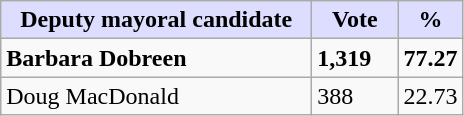<table class="wikitable">
<tr>
<th style="background:#ddf; width:200px;">Deputy mayoral candidate</th>
<th style="background:#ddf; width:50px;">Vote</th>
<th style="background:#ddf; width:30px;">%</th>
</tr>
<tr>
<td><strong>Barbara Dobreen</strong></td>
<td><strong>1,319</strong></td>
<td><strong>77.27</strong></td>
</tr>
<tr>
<td>Doug MacDonald</td>
<td>388</td>
<td>22.73</td>
</tr>
</table>
